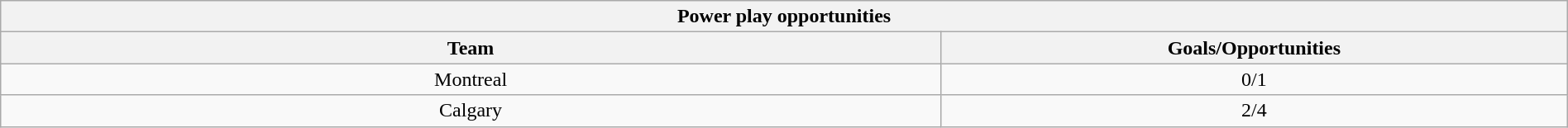<table class="wikitable" style="width:100%;text-align: center;">
<tr>
<th colspan=2>Power play opportunities</th>
</tr>
<tr>
<th style="width:60%;">Team</th>
<th style="width:40%;">Goals/Opportunities</th>
</tr>
<tr>
<td>Montreal</td>
<td>0/1</td>
</tr>
<tr>
<td>Calgary</td>
<td>2/4</td>
</tr>
</table>
